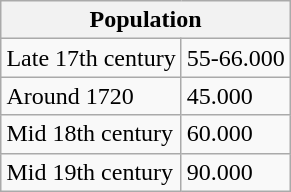<table class="wikitable" align="right">
<tr>
<th colspan="2">Population</th>
</tr>
<tr>
<td>Late 17th century</td>
<td>55-66.000</td>
</tr>
<tr>
<td>Around 1720</td>
<td>45.000</td>
</tr>
<tr>
<td>Mid 18th century</td>
<td>60.000</td>
</tr>
<tr>
<td>Mid 19th century</td>
<td>90.000</td>
</tr>
</table>
